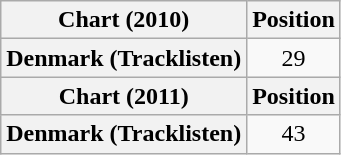<table class="wikitable sortable plainrowheaders" style="text-align:center">
<tr>
<th scope="col">Chart (2010)</th>
<th scope="col">Position</th>
</tr>
<tr>
<th scope="row">Denmark (Tracklisten)</th>
<td style="text-align:center;">29</td>
</tr>
<tr>
<th scope="col">Chart (2011)</th>
<th scope="col">Position</th>
</tr>
<tr>
<th scope="row">Denmark (Tracklisten)</th>
<td style="text-align:center;">43</td>
</tr>
</table>
